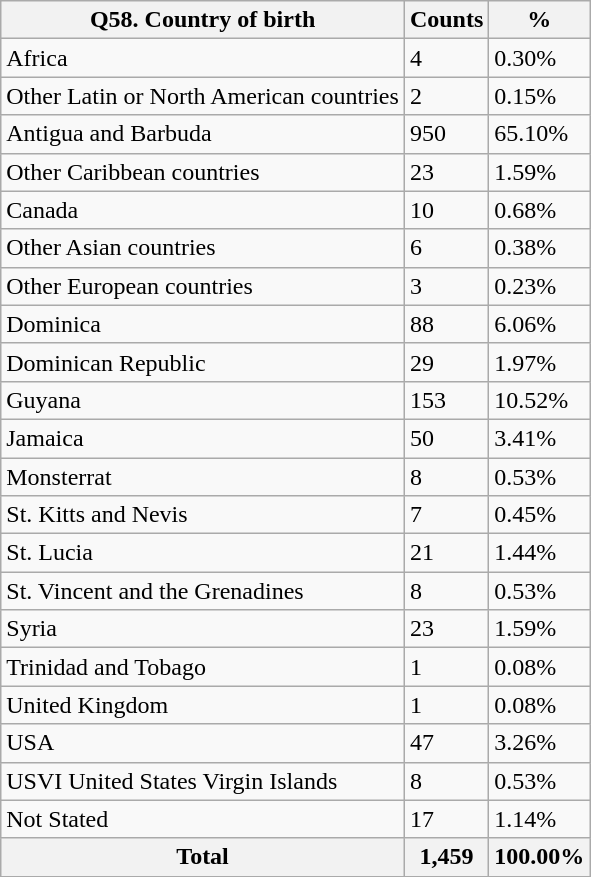<table class="wikitable sortable">
<tr>
<th>Q58. Country of birth</th>
<th>Counts</th>
<th>%</th>
</tr>
<tr>
<td>Africa</td>
<td>4</td>
<td>0.30%</td>
</tr>
<tr>
<td>Other Latin or North American countries</td>
<td>2</td>
<td>0.15%</td>
</tr>
<tr>
<td>Antigua and Barbuda</td>
<td>950</td>
<td>65.10%</td>
</tr>
<tr>
<td>Other Caribbean countries</td>
<td>23</td>
<td>1.59%</td>
</tr>
<tr>
<td>Canada</td>
<td>10</td>
<td>0.68%</td>
</tr>
<tr>
<td>Other Asian countries</td>
<td>6</td>
<td>0.38%</td>
</tr>
<tr>
<td>Other European countries</td>
<td>3</td>
<td>0.23%</td>
</tr>
<tr>
<td>Dominica</td>
<td>88</td>
<td>6.06%</td>
</tr>
<tr>
<td>Dominican Republic</td>
<td>29</td>
<td>1.97%</td>
</tr>
<tr>
<td>Guyana</td>
<td>153</td>
<td>10.52%</td>
</tr>
<tr>
<td>Jamaica</td>
<td>50</td>
<td>3.41%</td>
</tr>
<tr>
<td>Monsterrat</td>
<td>8</td>
<td>0.53%</td>
</tr>
<tr>
<td>St. Kitts and Nevis</td>
<td>7</td>
<td>0.45%</td>
</tr>
<tr>
<td>St. Lucia</td>
<td>21</td>
<td>1.44%</td>
</tr>
<tr>
<td>St. Vincent and the Grenadines</td>
<td>8</td>
<td>0.53%</td>
</tr>
<tr>
<td>Syria</td>
<td>23</td>
<td>1.59%</td>
</tr>
<tr>
<td>Trinidad and Tobago</td>
<td>1</td>
<td>0.08%</td>
</tr>
<tr>
<td>United Kingdom</td>
<td>1</td>
<td>0.08%</td>
</tr>
<tr>
<td>USA</td>
<td>47</td>
<td>3.26%</td>
</tr>
<tr>
<td>USVI United States Virgin Islands</td>
<td>8</td>
<td>0.53%</td>
</tr>
<tr>
<td>Not Stated</td>
<td>17</td>
<td>1.14%</td>
</tr>
<tr>
<th>Total</th>
<th>1,459</th>
<th>100.00%</th>
</tr>
</table>
